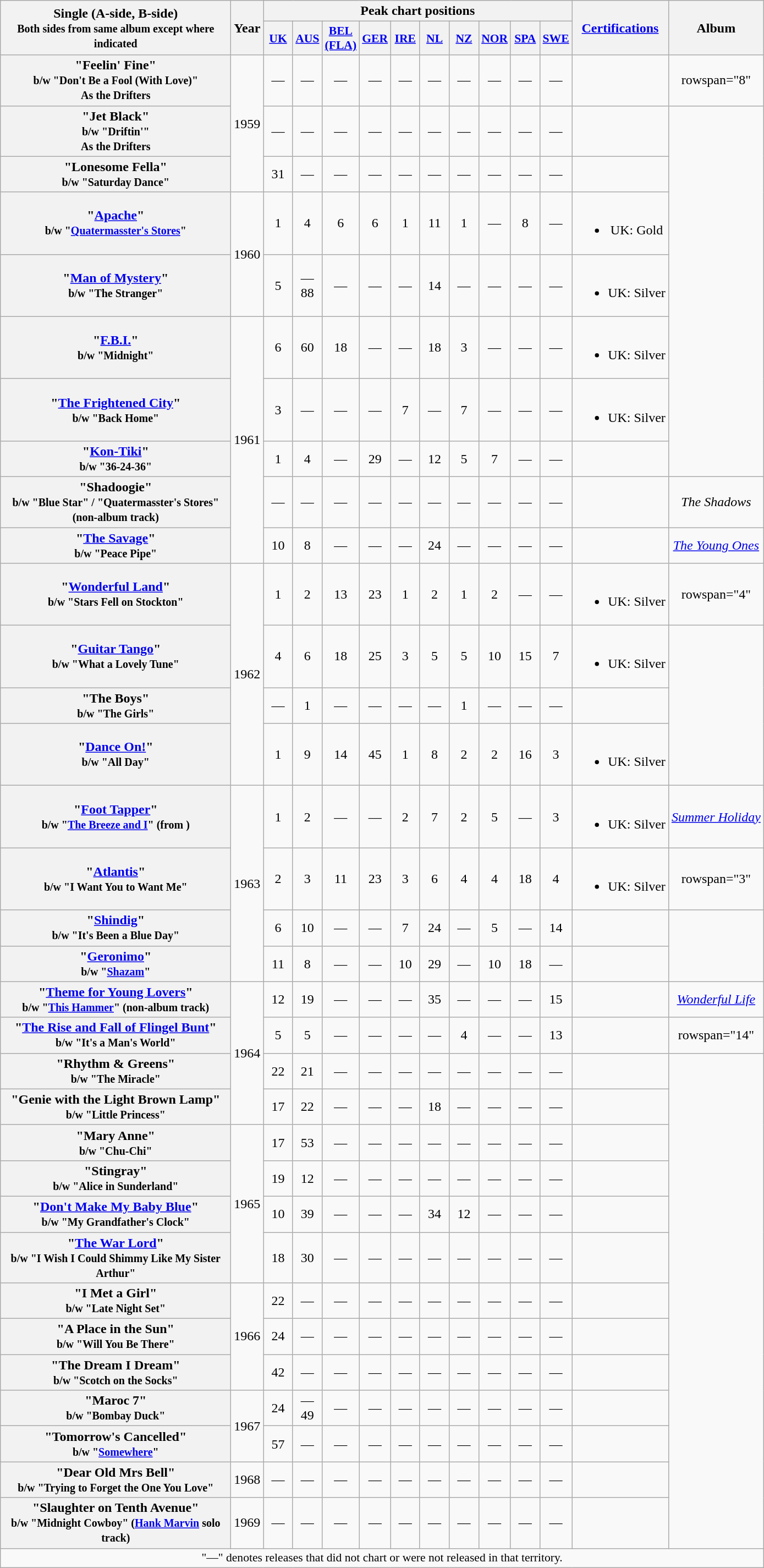<table class="wikitable plainrowheaders" style="text-align:center;">
<tr>
<th rowspan="2" scope="col" style="width:17em;">Single (A-side, B-side)<br><small>Both sides from same album except where indicated</small></th>
<th rowspan="2" scope="col" style="width:2em;">Year</th>
<th colspan="10">Peak chart positions</th>
<th rowspan="2"><a href='#'>Certifications</a> </th>
<th rowspan="2">Album</th>
</tr>
<tr>
<th scope="col" style="width:2em;font-size:90%;"><a href='#'>UK</a><br></th>
<th scope="col" style="width:2em;font-size:90%;"><a href='#'>AUS</a><br></th>
<th scope="col" style="width:2em;font-size:90%;"><a href='#'>BEL (FLA)</a><br></th>
<th scope="col" style="width:2em;font-size:90%;"><a href='#'>GER</a><br></th>
<th scope="col" style="width:2em;font-size:90%;"><a href='#'>IRE</a><br></th>
<th scope="col" style="width:2em;font-size:90%;"><a href='#'>NL</a><br></th>
<th scope="col" style="width:2em;font-size:90%;"><a href='#'>NZ</a><br></th>
<th scope="col" style="width:2em;font-size:90%;"><a href='#'>NOR</a><br></th>
<th scope="col" style="width:2em;font-size:90%;"><a href='#'>SPA</a><br></th>
<th scope="col" style="width:2em;font-size:90%;"><a href='#'>SWE</a><br></th>
</tr>
<tr>
<th scope="row">"Feelin' Fine"<br><small>b/w "Don't Be a Fool (With Love)"</small><br><small>As the Drifters</small></th>
<td rowspan="3">1959</td>
<td>—</td>
<td>—</td>
<td>—</td>
<td>—</td>
<td>—</td>
<td>—</td>
<td>—</td>
<td>—</td>
<td>—</td>
<td>—</td>
<td></td>
<td>rowspan="8" </td>
</tr>
<tr>
<th scope="row">"Jet Black"<br><small>b/w "Driftin'"</small><br><small>As the Drifters</small></th>
<td>—</td>
<td>—</td>
<td>—</td>
<td>—</td>
<td>—</td>
<td>—</td>
<td>—</td>
<td>—</td>
<td>—</td>
<td>—</td>
<td></td>
</tr>
<tr>
<th scope="row">"Lonesome Fella"<br><small>b/w "Saturday Dance"</small></th>
<td>31</td>
<td>—</td>
<td>—</td>
<td>—</td>
<td>—</td>
<td>—</td>
<td>—</td>
<td>—</td>
<td>—</td>
<td>—</td>
<td></td>
</tr>
<tr>
<th scope="row">"<a href='#'>Apache</a>"<br><small>b/w "<a href='#'>Quatermasster's Stores</a>"</small></th>
<td rowspan="2">1960</td>
<td>1</td>
<td>4</td>
<td>6</td>
<td>6</td>
<td>1</td>
<td>11</td>
<td>1</td>
<td>—</td>
<td>8</td>
<td>—</td>
<td><br><ul><li>UK: Gold</li></ul></td>
</tr>
<tr>
<th scope="row">"<a href='#'>Man of Mystery</a>"<br><small>b/w "The Stranger"</small></th>
<td>5</td>
<td>—<br>88</td>
<td>—</td>
<td>—</td>
<td>—</td>
<td>14</td>
<td>—</td>
<td>—</td>
<td>—</td>
<td>—</td>
<td><br><ul><li>UK: Silver</li></ul></td>
</tr>
<tr>
<th scope="row">"<a href='#'>F.B.I.</a>"<br><small>b/w "Midnight"</small></th>
<td rowspan="5">1961</td>
<td>6</td>
<td>60</td>
<td>18</td>
<td>—</td>
<td>—</td>
<td>18</td>
<td>3</td>
<td>—</td>
<td>—</td>
<td>—</td>
<td><br><ul><li>UK: Silver</li></ul></td>
</tr>
<tr>
<th scope="row">"<a href='#'>The Frightened City</a>"<br><small>b/w "Back Home"</small></th>
<td>3</td>
<td>—</td>
<td>—</td>
<td>—</td>
<td>7</td>
<td>—</td>
<td>7</td>
<td>—</td>
<td>—</td>
<td>—</td>
<td><br><ul><li>UK: Silver</li></ul></td>
</tr>
<tr>
<th scope="row">"<a href='#'>Kon-Tiki</a>"<br><small>b/w "36-24-36"</small></th>
<td>1</td>
<td>4</td>
<td>—</td>
<td>29</td>
<td>—</td>
<td>12</td>
<td>5</td>
<td>7</td>
<td>—</td>
<td>—</td>
<td></td>
</tr>
<tr>
<th scope="row">"Shadoogie" <br><small>b/w "Blue Star" / "Quatermasster's Stores" (non-album track)</small></th>
<td>—</td>
<td>—</td>
<td>—</td>
<td>—</td>
<td>—</td>
<td>—</td>
<td>—</td>
<td>—</td>
<td>—</td>
<td>—</td>
<td></td>
<td><em>The Shadows</em></td>
</tr>
<tr>
<th scope="row">"<a href='#'>The Savage</a>"<br><small>b/w "Peace Pipe"</small></th>
<td>10</td>
<td>8</td>
<td>—</td>
<td>—</td>
<td>—</td>
<td>24</td>
<td>—</td>
<td>—</td>
<td>—</td>
<td>—</td>
<td></td>
<td><em><a href='#'>The Young Ones</a></em></td>
</tr>
<tr>
<th scope="row">"<a href='#'>Wonderful Land</a>"<br><small>b/w "Stars Fell on Stockton"</small></th>
<td rowspan="4">1962</td>
<td>1</td>
<td>2</td>
<td>13</td>
<td>23</td>
<td>1</td>
<td>2</td>
<td>1</td>
<td>2</td>
<td>—</td>
<td>—</td>
<td><br><ul><li>UK: Silver</li></ul></td>
<td>rowspan="4" </td>
</tr>
<tr>
<th scope="row">"<a href='#'>Guitar Tango</a>"<br><small>b/w "What a Lovely Tune"</small></th>
<td>4</td>
<td>6</td>
<td>18</td>
<td>25</td>
<td>3</td>
<td>5</td>
<td>5</td>
<td>10</td>
<td>15</td>
<td>7</td>
<td><br><ul><li>UK: Silver</li></ul></td>
</tr>
<tr>
<th scope="row">"The Boys" <br><small>b/w "The Girls"</small></th>
<td>—</td>
<td>1</td>
<td>—</td>
<td>—</td>
<td>—</td>
<td>—</td>
<td>1</td>
<td>—</td>
<td>—</td>
<td>—</td>
<td></td>
</tr>
<tr>
<th scope="row">"<a href='#'>Dance On!</a>"<br><small>b/w "All Day"</small></th>
<td>1</td>
<td>9</td>
<td>14</td>
<td>45</td>
<td>1</td>
<td>8</td>
<td>2</td>
<td>2</td>
<td>16</td>
<td>3</td>
<td><br><ul><li>UK: Silver</li></ul></td>
</tr>
<tr>
<th scope="row">"<a href='#'>Foot Tapper</a>"<br><small>b/w "<a href='#'>The Breeze and I</a>" (from <em></em>)</small></th>
<td rowspan="4">1963</td>
<td>1</td>
<td>2</td>
<td>—</td>
<td>—</td>
<td>2</td>
<td>7</td>
<td>2</td>
<td>5</td>
<td>—</td>
<td>3</td>
<td><br><ul><li>UK: Silver</li></ul></td>
<td><em><a href='#'>Summer Holiday</a></em></td>
</tr>
<tr>
<th scope="row">"<a href='#'>Atlantis</a>"<br><small>b/w "I Want You to Want Me"</small></th>
<td>2</td>
<td>3</td>
<td>11</td>
<td>23</td>
<td>3</td>
<td>6</td>
<td>4</td>
<td>4</td>
<td>18</td>
<td>4</td>
<td><br><ul><li>UK: Silver</li></ul></td>
<td>rowspan="3" </td>
</tr>
<tr>
<th scope="row">"<a href='#'>Shindig</a>"<br><small>b/w "It's Been a Blue Day"</small></th>
<td>6</td>
<td>10</td>
<td>—</td>
<td>—</td>
<td>7</td>
<td>24</td>
<td>—</td>
<td>5</td>
<td>—</td>
<td>14</td>
<td></td>
</tr>
<tr>
<th scope="row">"<a href='#'>Geronimo</a>"<br><small>b/w "<a href='#'>Shazam</a>"</small></th>
<td>11</td>
<td>8</td>
<td>—</td>
<td>—</td>
<td>10</td>
<td>29</td>
<td>—</td>
<td>10</td>
<td>18</td>
<td>—</td>
<td></td>
</tr>
<tr>
<th scope="row">"<a href='#'>Theme for Young Lovers</a>"<br><small>b/w "<a href='#'>This Hammer</a>" (non-album track)</small></th>
<td rowspan="4">1964</td>
<td>12</td>
<td>19</td>
<td>—</td>
<td>—</td>
<td>—</td>
<td>35</td>
<td>—</td>
<td>—</td>
<td>—</td>
<td>15</td>
<td></td>
<td><em><a href='#'>Wonderful Life</a></em></td>
</tr>
<tr>
<th scope="row">"<a href='#'>The Rise and Fall of Flingel Bunt</a>"<br><small>b/w "It's a Man's World"</small></th>
<td>5</td>
<td>5</td>
<td>—</td>
<td>—</td>
<td>—</td>
<td>—</td>
<td>4</td>
<td>—</td>
<td>—</td>
<td>13</td>
<td></td>
<td>rowspan="14" </td>
</tr>
<tr>
<th scope="row">"Rhythm & Greens"<br><small>b/w "The Miracle"</small></th>
<td>22</td>
<td>21</td>
<td>—</td>
<td>—</td>
<td>—</td>
<td>—</td>
<td>—</td>
<td>—</td>
<td>—</td>
<td>—</td>
<td></td>
</tr>
<tr>
<th scope="row">"Genie with the Light Brown Lamp"<br><small>b/w "Little Princess"</small></th>
<td>17</td>
<td>22</td>
<td>—</td>
<td>—</td>
<td>—</td>
<td>18</td>
<td>—</td>
<td>—</td>
<td>—</td>
<td>—</td>
<td></td>
</tr>
<tr>
<th scope="row">"Mary Anne"<br><small>b/w "Chu-Chi"</small></th>
<td rowspan="4">1965</td>
<td>17</td>
<td>53</td>
<td>—</td>
<td>—</td>
<td>—</td>
<td>—</td>
<td>—</td>
<td>—</td>
<td>—</td>
<td>—</td>
<td></td>
</tr>
<tr>
<th scope="row">"Stingray"<br><small>b/w "Alice in Sunderland"</small></th>
<td>19</td>
<td>12</td>
<td>—</td>
<td>—</td>
<td>—</td>
<td>—</td>
<td>—</td>
<td>—</td>
<td>—</td>
<td>—</td>
<td></td>
</tr>
<tr>
<th scope="row">"<a href='#'>Don't Make My Baby Blue</a>"<br><small>b/w "My Grandfather's Clock"</small></th>
<td>10</td>
<td>39</td>
<td>—</td>
<td>—</td>
<td>—</td>
<td>34</td>
<td>12</td>
<td>—</td>
<td>—</td>
<td>—</td>
<td></td>
</tr>
<tr>
<th scope="row">"<a href='#'>The War Lord</a>"<br><small>b/w "I Wish I Could Shimmy Like My Sister Arthur"</small></th>
<td>18</td>
<td>30</td>
<td>—</td>
<td>—</td>
<td>—</td>
<td>—</td>
<td>—</td>
<td>—</td>
<td>—</td>
<td>—</td>
<td></td>
</tr>
<tr>
<th scope="row">"I Met a Girl"<br><small>b/w "Late Night Set"</small></th>
<td rowspan="3">1966</td>
<td>22</td>
<td>—</td>
<td>—</td>
<td>—</td>
<td>—</td>
<td>—</td>
<td>—</td>
<td>—</td>
<td>—</td>
<td>—</td>
<td></td>
</tr>
<tr>
<th scope="row">"A Place in the Sun"<br><small>b/w "Will You Be There"</small></th>
<td>24</td>
<td>—</td>
<td>—</td>
<td>—</td>
<td>—</td>
<td>—</td>
<td>—</td>
<td>—</td>
<td>—</td>
<td>—</td>
<td></td>
</tr>
<tr>
<th scope="row">"The Dream I Dream"<br><small>b/w "Scotch on the Socks"</small></th>
<td>42</td>
<td>—</td>
<td>—</td>
<td>—</td>
<td>—</td>
<td>—</td>
<td>—</td>
<td>—</td>
<td>—</td>
<td>—</td>
<td></td>
</tr>
<tr>
<th scope="row">"Maroc 7"<br><small>b/w "Bombay Duck"</small></th>
<td rowspan="2">1967</td>
<td>24</td>
<td>—<br>49</td>
<td>—</td>
<td>—</td>
<td>—</td>
<td>—</td>
<td>—</td>
<td>—</td>
<td>—</td>
<td>—</td>
<td></td>
</tr>
<tr>
<th scope="row">"Tomorrow's Cancelled"<br><small>b/w "<a href='#'>Somewhere</a>"</small></th>
<td>57</td>
<td>—</td>
<td>—</td>
<td>—</td>
<td>—</td>
<td>—</td>
<td>—</td>
<td>—</td>
<td>—</td>
<td>—</td>
<td></td>
</tr>
<tr>
<th scope="row">"Dear Old Mrs Bell"<br><small>b/w "Trying to Forget the One You Love"</small></th>
<td>1968</td>
<td>—</td>
<td>—</td>
<td>—</td>
<td>—</td>
<td>—</td>
<td>—</td>
<td>—</td>
<td>—</td>
<td>—</td>
<td>—</td>
<td></td>
</tr>
<tr>
<th scope="row">"Slaughter on Tenth Avenue"<br><small>b/w "Midnight Cowboy" (<a href='#'>Hank Marvin</a> solo track)</small></th>
<td>1969</td>
<td>—</td>
<td>—</td>
<td>—</td>
<td>—</td>
<td>—</td>
<td>—</td>
<td>—</td>
<td>—</td>
<td>—</td>
<td>—</td>
<td></td>
</tr>
<tr>
<td colspan="14" style="font-size:90%">"—" denotes releases that did not chart or were not released in that territory.</td>
</tr>
</table>
